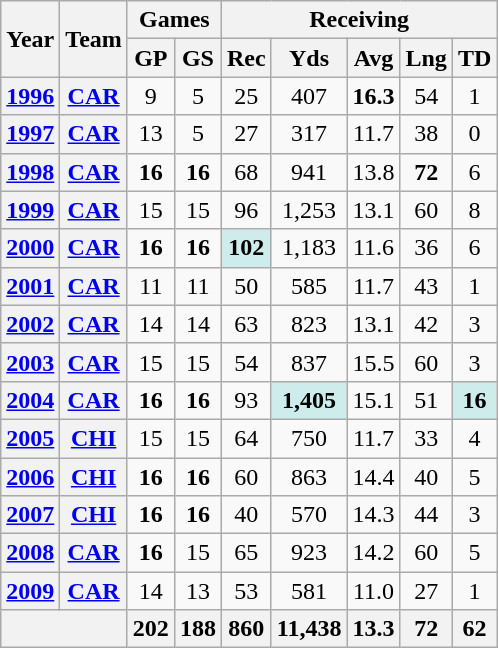<table class="wikitable" style="text-align:center;">
<tr>
<th rowspan="2">Year</th>
<th rowspan="2">Team</th>
<th colspan="2">Games</th>
<th colspan="5">Receiving</th>
</tr>
<tr>
<th>GP</th>
<th>GS</th>
<th>Rec</th>
<th>Yds</th>
<th>Avg</th>
<th>Lng</th>
<th>TD</th>
</tr>
<tr>
<th><a href='#'>1996</a></th>
<th><a href='#'>CAR</a></th>
<td>9</td>
<td>5</td>
<td>25</td>
<td>407</td>
<td><strong>16.3</strong></td>
<td>54</td>
<td>1</td>
</tr>
<tr>
<th><a href='#'>1997</a></th>
<th><a href='#'>CAR</a></th>
<td>13</td>
<td>5</td>
<td>27</td>
<td>317</td>
<td>11.7</td>
<td>38</td>
<td>0</td>
</tr>
<tr>
<th><a href='#'>1998</a></th>
<th><a href='#'>CAR</a></th>
<td><strong>16</strong></td>
<td><strong>16</strong></td>
<td>68</td>
<td>941</td>
<td>13.8</td>
<td><strong>72</strong></td>
<td>6</td>
</tr>
<tr>
<th><a href='#'>1999</a></th>
<th><a href='#'>CAR</a></th>
<td>15</td>
<td>15</td>
<td>96</td>
<td>1,253</td>
<td>13.1</td>
<td>60</td>
<td>8</td>
</tr>
<tr>
<th><a href='#'>2000</a></th>
<th><a href='#'>CAR</a></th>
<td><strong>16</strong></td>
<td><strong>16</strong></td>
<td style="background:#cfecec"><strong>102</strong></td>
<td>1,183</td>
<td>11.6</td>
<td>36</td>
<td>6</td>
</tr>
<tr>
<th><a href='#'>2001</a></th>
<th><a href='#'>CAR</a></th>
<td>11</td>
<td>11</td>
<td>50</td>
<td>585</td>
<td>11.7</td>
<td>43</td>
<td>1</td>
</tr>
<tr>
<th><a href='#'>2002</a></th>
<th><a href='#'>CAR</a></th>
<td>14</td>
<td>14</td>
<td>63</td>
<td>823</td>
<td>13.1</td>
<td>42</td>
<td>3</td>
</tr>
<tr>
<th><a href='#'>2003</a></th>
<th><a href='#'>CAR</a></th>
<td>15</td>
<td>15</td>
<td>54</td>
<td>837</td>
<td>15.5</td>
<td>60</td>
<td>3</td>
</tr>
<tr>
<th><a href='#'>2004</a></th>
<th><a href='#'>CAR</a></th>
<td><strong>16</strong></td>
<td><strong>16</strong></td>
<td>93</td>
<td style="background:#cfecec;"><strong>1,405</strong></td>
<td>15.1</td>
<td>51</td>
<td style="background:#cfecec;"><strong>16</strong></td>
</tr>
<tr>
<th><a href='#'>2005</a></th>
<th><a href='#'>CHI</a></th>
<td>15</td>
<td>15</td>
<td>64</td>
<td>750</td>
<td>11.7</td>
<td>33</td>
<td>4</td>
</tr>
<tr>
<th><a href='#'>2006</a></th>
<th><a href='#'>CHI</a></th>
<td><strong>16</strong></td>
<td><strong>16</strong></td>
<td>60</td>
<td>863</td>
<td>14.4</td>
<td>40</td>
<td>5</td>
</tr>
<tr>
<th><a href='#'>2007</a></th>
<th><a href='#'>CHI</a></th>
<td><strong>16</strong></td>
<td><strong>16</strong></td>
<td>40</td>
<td>570</td>
<td>14.3</td>
<td>44</td>
<td>3</td>
</tr>
<tr>
<th><a href='#'>2008</a></th>
<th><a href='#'>CAR</a></th>
<td><strong>16</strong></td>
<td>15</td>
<td>65</td>
<td>923</td>
<td>14.2</td>
<td>60</td>
<td>5</td>
</tr>
<tr>
<th><a href='#'>2009</a></th>
<th><a href='#'>CAR</a></th>
<td>14</td>
<td>13</td>
<td>53</td>
<td>581</td>
<td>11.0</td>
<td>27</td>
<td>1</td>
</tr>
<tr>
<th colspan="2"></th>
<th>202</th>
<th>188</th>
<th>860</th>
<th>11,438</th>
<th>13.3</th>
<th>72</th>
<th>62</th>
</tr>
</table>
